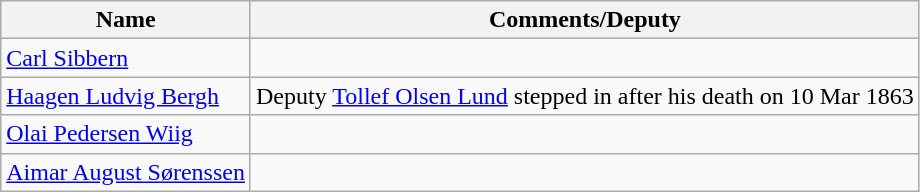<table class="wikitable">
<tr>
<th>Name</th>
<th>Comments/Deputy</th>
</tr>
<tr>
<td><a href='#'>Carl Sibbern</a></td>
<td></td>
</tr>
<tr>
<td><a href='#'>Haagen Ludvig Bergh</a></td>
<td>Deputy <a href='#'>Tollef Olsen Lund</a> stepped in after his death on 10 Mar 1863</td>
</tr>
<tr>
<td><a href='#'>Olai Pedersen Wiig</a></td>
<td></td>
</tr>
<tr>
<td><a href='#'>Aimar August Sørenssen</a></td>
<td></td>
</tr>
</table>
